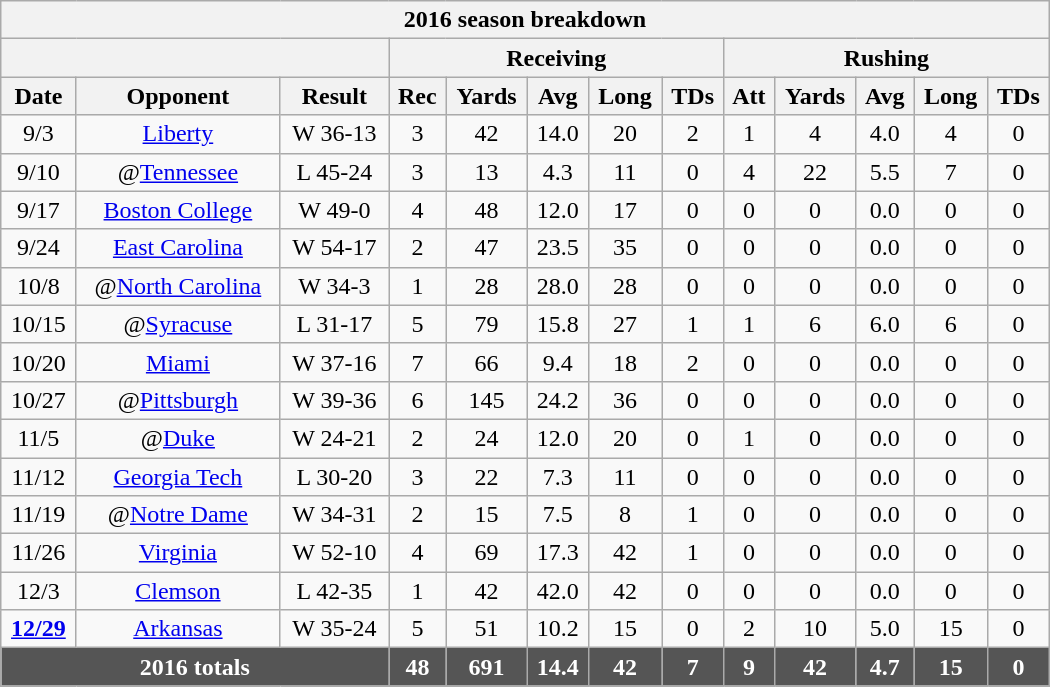<table class="wikitable collapsible collapsed" style="text-align:center; width:700px">
<tr>
<th colspan=13>2016 season breakdown</th>
</tr>
<tr>
<th colspan=3></th>
<th colspan=5>Receiving</th>
<th colspan=5>Rushing</th>
</tr>
<tr>
<th>Date</th>
<th>Opponent</th>
<th>Result</th>
<th>Rec</th>
<th>Yards</th>
<th>Avg</th>
<th>Long</th>
<th>TDs</th>
<th>Att</th>
<th>Yards</th>
<th>Avg</th>
<th>Long</th>
<th>TDs</th>
</tr>
<tr>
<td>9/3</td>
<td><a href='#'>Liberty</a></td>
<td>W 36-13</td>
<td>3</td>
<td>42</td>
<td>14.0</td>
<td>20</td>
<td>2</td>
<td>1</td>
<td>4</td>
<td>4.0</td>
<td>4</td>
<td>0</td>
</tr>
<tr>
<td>9/10</td>
<td>@<a href='#'>Tennessee</a></td>
<td>L 45-24</td>
<td>3</td>
<td>13</td>
<td>4.3</td>
<td>11</td>
<td>0</td>
<td>4</td>
<td>22</td>
<td>5.5</td>
<td>7</td>
<td>0</td>
</tr>
<tr>
<td>9/17</td>
<td><a href='#'>Boston College</a></td>
<td>W 49-0</td>
<td>4</td>
<td>48</td>
<td>12.0</td>
<td>17</td>
<td>0</td>
<td>0</td>
<td>0</td>
<td>0.0</td>
<td>0</td>
<td>0</td>
</tr>
<tr>
<td>9/24</td>
<td><a href='#'>East Carolina</a></td>
<td>W 54-17</td>
<td>2</td>
<td>47</td>
<td>23.5</td>
<td>35</td>
<td>0</td>
<td>0</td>
<td>0</td>
<td>0.0</td>
<td>0</td>
<td>0</td>
</tr>
<tr>
<td>10/8</td>
<td>@<a href='#'>North Carolina</a></td>
<td>W 34-3</td>
<td>1</td>
<td>28</td>
<td>28.0</td>
<td>28</td>
<td>0</td>
<td>0</td>
<td>0</td>
<td>0.0</td>
<td>0</td>
<td>0</td>
</tr>
<tr>
<td>10/15</td>
<td>@<a href='#'>Syracuse</a></td>
<td>L 31-17</td>
<td>5</td>
<td>79</td>
<td>15.8</td>
<td>27</td>
<td>1</td>
<td>1</td>
<td>6</td>
<td>6.0</td>
<td>6</td>
<td>0</td>
</tr>
<tr>
<td>10/20</td>
<td><a href='#'>Miami</a></td>
<td>W 37-16</td>
<td>7</td>
<td>66</td>
<td>9.4</td>
<td>18</td>
<td>2</td>
<td>0</td>
<td>0</td>
<td>0.0</td>
<td>0</td>
<td>0</td>
</tr>
<tr>
<td>10/27</td>
<td>@<a href='#'>Pittsburgh</a></td>
<td>W 39-36</td>
<td>6</td>
<td>145</td>
<td>24.2</td>
<td>36</td>
<td>0</td>
<td>0</td>
<td>0</td>
<td>0.0</td>
<td>0</td>
<td>0</td>
</tr>
<tr>
<td>11/5</td>
<td>@<a href='#'>Duke</a></td>
<td>W 24-21</td>
<td>2</td>
<td>24</td>
<td>12.0</td>
<td>20</td>
<td>0</td>
<td>1</td>
<td>0</td>
<td>0.0</td>
<td>0</td>
<td>0</td>
</tr>
<tr>
<td>11/12</td>
<td><a href='#'>Georgia Tech</a></td>
<td>L 30-20</td>
<td>3</td>
<td>22</td>
<td>7.3</td>
<td>11</td>
<td>0</td>
<td>0</td>
<td>0</td>
<td>0.0</td>
<td>0</td>
<td>0</td>
</tr>
<tr>
<td>11/19</td>
<td>@<a href='#'>Notre Dame</a></td>
<td>W 34-31</td>
<td>2</td>
<td>15</td>
<td>7.5</td>
<td>8</td>
<td>1</td>
<td>0</td>
<td>0</td>
<td>0.0</td>
<td>0</td>
<td>0</td>
</tr>
<tr>
<td>11/26</td>
<td><a href='#'>Virginia</a></td>
<td>W 52-10</td>
<td>4</td>
<td>69</td>
<td>17.3</td>
<td>42</td>
<td>1</td>
<td>0</td>
<td>0</td>
<td>0.0</td>
<td>0</td>
<td>0</td>
</tr>
<tr>
<td>12/3</td>
<td><a href='#'>Clemson</a></td>
<td>L 42-35</td>
<td>1</td>
<td>42</td>
<td>42.0</td>
<td>42</td>
<td>0</td>
<td>0</td>
<td>0</td>
<td>0.0</td>
<td>0</td>
<td>0</td>
</tr>
<tr>
<td><strong><a href='#'>12/29</a></strong></td>
<td><a href='#'>Arkansas</a></td>
<td>W 35-24</td>
<td>5</td>
<td>51</td>
<td>10.2</td>
<td>15</td>
<td>0</td>
<td>2</td>
<td>10</td>
<td>5.0</td>
<td>15</td>
<td>0</td>
</tr>
<tr style="background:#555; font-weight:bold; color:white;">
<td colspan=3>2016 totals</td>
<td>48</td>
<td>691</td>
<td>14.4</td>
<td>42</td>
<td>7</td>
<td>9</td>
<td>42</td>
<td>4.7</td>
<td>15</td>
<td>0</td>
</tr>
</table>
